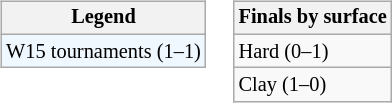<table>
<tr valign=top>
<td><br><table class=wikitable style="font-size:85%">
<tr>
<th>Legend</th>
</tr>
<tr style="background:#f0f8ff;">
<td>W15 tournaments (1–1)</td>
</tr>
</table>
</td>
<td><br><table class=wikitable style="font-size:85%">
<tr>
<th>Finals by surface</th>
</tr>
<tr>
<td>Hard (0–1)</td>
</tr>
<tr>
<td>Clay (1–0)</td>
</tr>
</table>
</td>
</tr>
</table>
